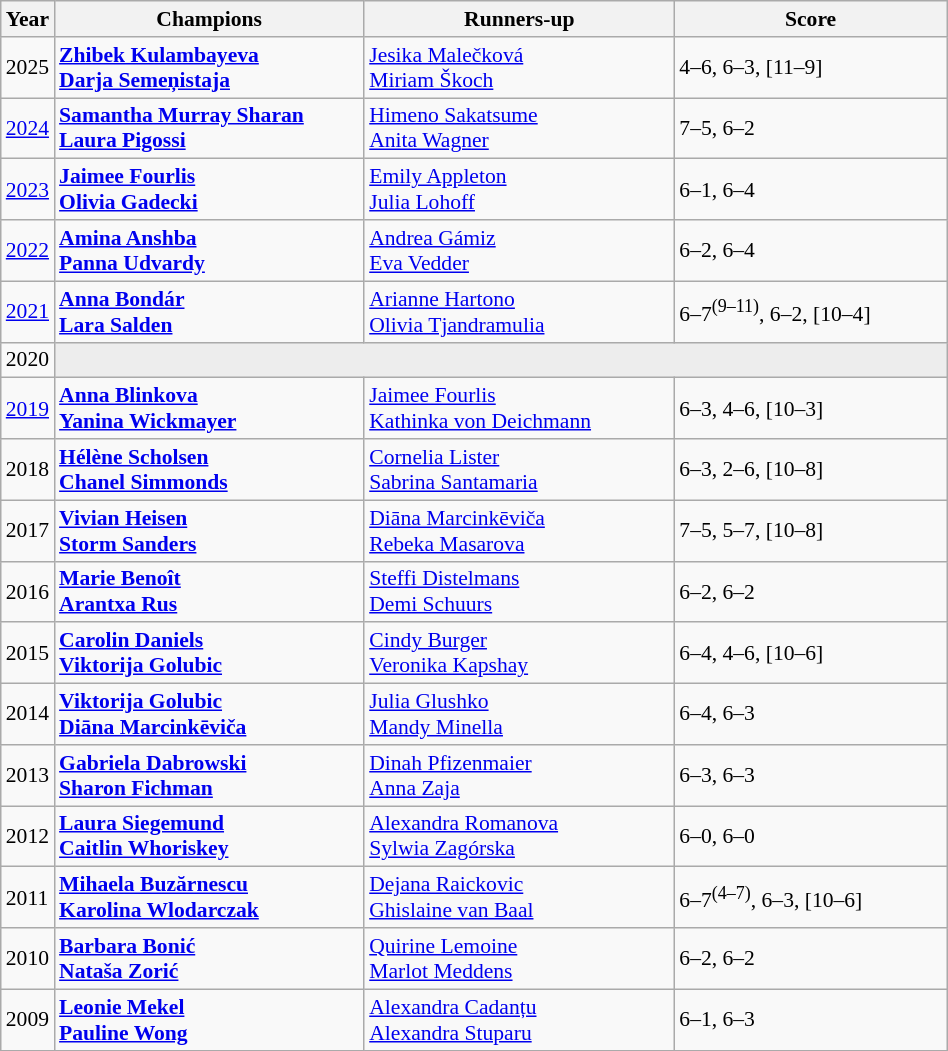<table class="wikitable" style="font-size:90%">
<tr>
<th>Year</th>
<th width="200">Champions</th>
<th width="200">Runners-up</th>
<th width="175">Score</th>
</tr>
<tr>
<td>2025</td>
<td><strong> <a href='#'>Zhibek Kulambayeva</a> <br>  <a href='#'>Darja Semeņistaja</a></strong></td>
<td> <a href='#'>Jesika Malečková</a><br>  <a href='#'>Miriam Škoch</a></td>
<td>4–6, 6–3, [11–9]</td>
</tr>
<tr>
<td><a href='#'>2024</a></td>
<td><strong> <a href='#'>Samantha Murray Sharan</a> <br>  <a href='#'>Laura Pigossi</a></strong></td>
<td> <a href='#'>Himeno Sakatsume</a><br>  <a href='#'>Anita Wagner</a></td>
<td>7–5, 6–2</td>
</tr>
<tr>
<td><a href='#'>2023</a></td>
<td><strong> <a href='#'>Jaimee Fourlis</a> <br>  <a href='#'>Olivia Gadecki</a></strong></td>
<td> <a href='#'>Emily Appleton</a><br>  <a href='#'>Julia Lohoff</a></td>
<td>6–1, 6–4</td>
</tr>
<tr>
<td><a href='#'>2022</a></td>
<td> <strong><a href='#'>Amina Anshba</a></strong> <br>  <strong><a href='#'>Panna Udvardy</a></strong></td>
<td> <a href='#'>Andrea Gámiz</a> <br>  <a href='#'>Eva Vedder</a></td>
<td>6–2, 6–4</td>
</tr>
<tr>
<td><a href='#'>2021</a></td>
<td> <strong><a href='#'>Anna Bondár</a></strong> <br>  <strong><a href='#'>Lara Salden</a></strong></td>
<td> <a href='#'>Arianne Hartono</a> <br>  <a href='#'>Olivia Tjandramulia</a></td>
<td>6–7<sup>(9–11)</sup>, 6–2, [10–4]</td>
</tr>
<tr>
<td>2020</td>
<td colspan=3 bgcolor="#ededed"></td>
</tr>
<tr>
<td><a href='#'>2019</a></td>
<td> <strong><a href='#'>Anna Blinkova</a></strong> <br>  <strong><a href='#'>Yanina Wickmayer</a></strong></td>
<td> <a href='#'>Jaimee Fourlis</a> <br>  <a href='#'>Kathinka von Deichmann</a></td>
<td>6–3, 4–6, [10–3]</td>
</tr>
<tr>
<td>2018</td>
<td> <strong><a href='#'>Hélène Scholsen</a></strong> <br>  <strong><a href='#'>Chanel Simmonds</a></strong></td>
<td> <a href='#'>Cornelia Lister</a> <br>  <a href='#'>Sabrina Santamaria</a></td>
<td>6–3, 2–6, [10–8]</td>
</tr>
<tr>
<td>2017</td>
<td> <strong><a href='#'>Vivian Heisen</a></strong> <br>  <strong><a href='#'>Storm Sanders</a></strong></td>
<td> <a href='#'>Diāna Marcinkēviča</a> <br>  <a href='#'>Rebeka Masarova</a></td>
<td>7–5, 5–7, [10–8]</td>
</tr>
<tr>
<td>2016</td>
<td> <strong><a href='#'>Marie Benoît</a></strong> <br>  <strong><a href='#'>Arantxa Rus</a></strong></td>
<td> <a href='#'>Steffi Distelmans</a> <br>  <a href='#'>Demi Schuurs</a></td>
<td>6–2, 6–2</td>
</tr>
<tr>
<td>2015</td>
<td> <strong><a href='#'>Carolin Daniels</a></strong> <br>  <strong><a href='#'>Viktorija Golubic</a></strong></td>
<td> <a href='#'>Cindy Burger</a> <br>  <a href='#'>Veronika Kapshay</a></td>
<td>6–4, 4–6, [10–6]</td>
</tr>
<tr>
<td>2014</td>
<td> <strong><a href='#'>Viktorija Golubic</a></strong> <br>  <strong><a href='#'>Diāna Marcinkēviča</a></strong></td>
<td> <a href='#'>Julia Glushko</a> <br>  <a href='#'>Mandy Minella</a></td>
<td>6–4, 6–3</td>
</tr>
<tr>
<td>2013</td>
<td> <strong><a href='#'>Gabriela Dabrowski</a></strong> <br>  <strong><a href='#'>Sharon Fichman</a></strong></td>
<td> <a href='#'>Dinah Pfizenmaier</a> <br>  <a href='#'>Anna Zaja</a></td>
<td>6–3, 6–3</td>
</tr>
<tr>
<td>2012</td>
<td> <strong><a href='#'>Laura Siegemund</a></strong> <br>  <strong><a href='#'>Caitlin Whoriskey</a></strong></td>
<td> <a href='#'>Alexandra Romanova</a> <br>  <a href='#'>Sylwia Zagórska</a></td>
<td>6–0, 6–0</td>
</tr>
<tr>
<td>2011</td>
<td> <strong><a href='#'>Mihaela Buzărnescu</a></strong> <br>  <strong><a href='#'>Karolina Wlodarczak</a></strong></td>
<td> <a href='#'>Dejana Raickovic</a> <br>  <a href='#'>Ghislaine van Baal</a></td>
<td>6–7<sup>(4–7)</sup>, 6–3, [10–6]</td>
</tr>
<tr>
<td>2010</td>
<td> <strong><a href='#'>Barbara Bonić</a></strong> <br>  <strong><a href='#'>Nataša Zorić</a></strong></td>
<td> <a href='#'>Quirine Lemoine</a> <br>  <a href='#'>Marlot Meddens</a></td>
<td>6–2, 6–2</td>
</tr>
<tr>
<td>2009</td>
<td> <strong><a href='#'>Leonie Mekel</a></strong> <br>  <strong><a href='#'>Pauline Wong</a></strong></td>
<td> <a href='#'>Alexandra Cadanțu</a> <br>  <a href='#'>Alexandra Stuparu</a></td>
<td>6–1, 6–3</td>
</tr>
<tr>
</tr>
</table>
